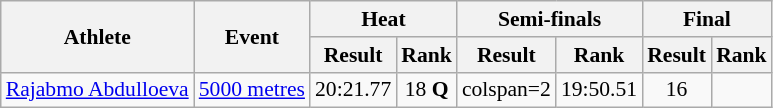<table class="wikitable" style="font-size:90%; text-align:center">
<tr>
<th rowspan="2">Athlete</th>
<th rowspan="2">Event</th>
<th colspan="2">Heat</th>
<th colspan="2">Semi-finals</th>
<th colspan="2">Final</th>
</tr>
<tr>
<th>Result</th>
<th>Rank</th>
<th>Result</th>
<th>Rank</th>
<th>Result</th>
<th>Rank</th>
</tr>
<tr>
<td align="left"><a href='#'>Rajabmo Abdulloeva</a></td>
<td align="left"><a href='#'>5000 metres</a></td>
<td>20:21.77</td>
<td>18 <strong>Q</strong></td>
<td>colspan=2 </td>
<td>19:50.51</td>
<td>16</td>
</tr>
</table>
